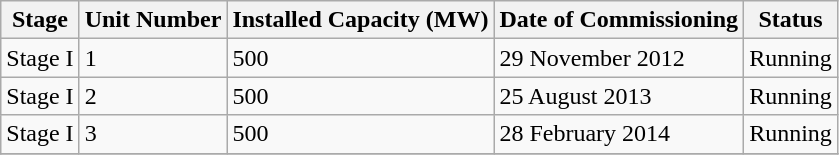<table class="sortable wikitable">
<tr>
<th>Stage</th>
<th>Unit Number</th>
<th>Installed Capacity (MW)</th>
<th>Date of Commissioning</th>
<th>Status</th>
</tr>
<tr>
<td>Stage I</td>
<td>1</td>
<td>500</td>
<td>29 November 2012</td>
<td>Running</td>
</tr>
<tr>
<td>Stage I</td>
<td>2</td>
<td>500</td>
<td>25 August 2013</td>
<td>Running</td>
</tr>
<tr>
<td>Stage I</td>
<td>3</td>
<td>500</td>
<td>28 February 2014</td>
<td>Running</td>
</tr>
<tr>
</tr>
</table>
